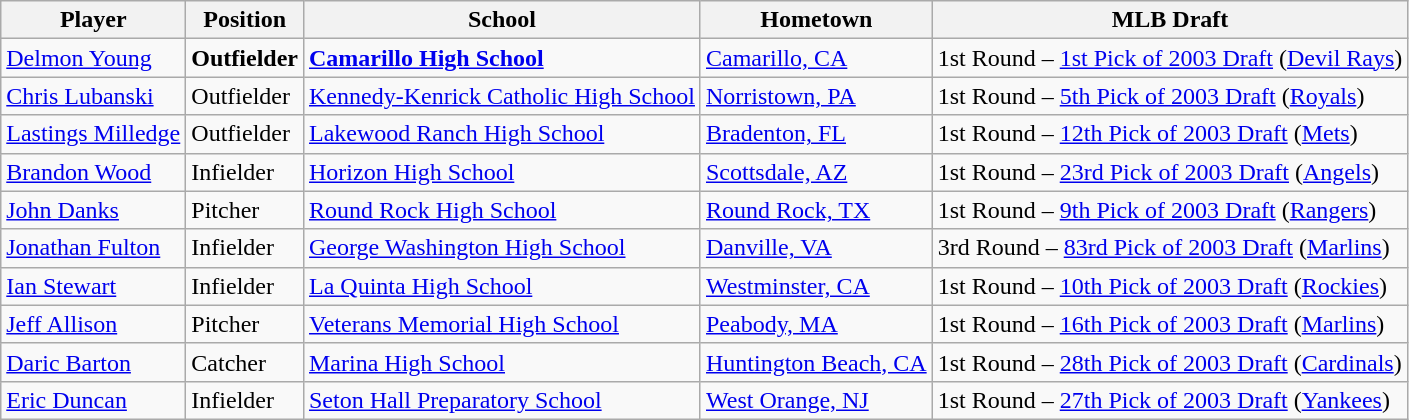<table class="wikitable">
<tr>
<th>Player</th>
<th>Position</th>
<th>School</th>
<th>Hometown</th>
<th>MLB Draft</th>
</tr>
<tr>
<td><a href='#'>Delmon Young</a></td>
<td><strong>Outfielder</strong></td>
<td><strong><a href='#'>Camarillo High School</a></strong></td>
<td><a href='#'>Camarillo, CA</a></td>
<td>1st Round – <a href='#'>1st Pick of 2003 Draft</a> (<a href='#'>Devil Rays</a>)</td>
</tr>
<tr>
<td><a href='#'>Chris Lubanski</a></td>
<td>Outfielder</td>
<td><a href='#'>Kennedy-Kenrick Catholic High School</a></td>
<td><a href='#'>Norristown, PA</a></td>
<td>1st Round – <a href='#'>5th Pick of 2003 Draft</a> (<a href='#'>Royals</a>)</td>
</tr>
<tr>
<td><a href='#'>Lastings Milledge</a></td>
<td>Outfielder</td>
<td><a href='#'>Lakewood Ranch High School</a></td>
<td><a href='#'>Bradenton, FL</a></td>
<td>1st Round – <a href='#'>12th Pick of 2003 Draft</a> (<a href='#'>Mets</a>)</td>
</tr>
<tr>
<td><a href='#'>Brandon Wood</a></td>
<td>Infielder</td>
<td><a href='#'>Horizon High School</a></td>
<td><a href='#'>Scottsdale, AZ</a></td>
<td>1st Round – <a href='#'>23rd Pick of 2003 Draft</a> (<a href='#'>Angels</a>)</td>
</tr>
<tr>
<td><a href='#'>John Danks</a></td>
<td>Pitcher</td>
<td><a href='#'>Round Rock High School</a></td>
<td><a href='#'>Round Rock, TX</a></td>
<td>1st Round – <a href='#'>9th Pick of 2003 Draft</a> (<a href='#'>Rangers</a>)</td>
</tr>
<tr>
<td><a href='#'>Jonathan Fulton</a></td>
<td>Infielder</td>
<td><a href='#'>George Washington High School</a></td>
<td><a href='#'>Danville, VA</a></td>
<td>3rd Round – <a href='#'>83rd Pick of 2003 Draft</a> (<a href='#'>Marlins</a>)</td>
</tr>
<tr>
<td><a href='#'>Ian Stewart</a></td>
<td>Infielder</td>
<td><a href='#'>La Quinta High School</a></td>
<td><a href='#'>Westminster, CA</a></td>
<td>1st Round – <a href='#'>10th Pick of 2003 Draft</a> (<a href='#'>Rockies</a>)</td>
</tr>
<tr>
<td><a href='#'>Jeff Allison</a></td>
<td>Pitcher</td>
<td><a href='#'>Veterans Memorial High School</a></td>
<td><a href='#'>Peabody, MA</a></td>
<td>1st Round – <a href='#'>16th Pick of 2003 Draft</a> (<a href='#'>Marlins</a>)</td>
</tr>
<tr>
<td><a href='#'>Daric Barton</a></td>
<td>Catcher</td>
<td><a href='#'>Marina High School</a></td>
<td><a href='#'>Huntington Beach, CA</a></td>
<td>1st Round – <a href='#'>28th Pick of 2003 Draft</a> (<a href='#'>Cardinals</a>)</td>
</tr>
<tr>
<td><a href='#'>Eric Duncan</a></td>
<td>Infielder</td>
<td><a href='#'>Seton Hall Preparatory School</a></td>
<td><a href='#'>West Orange, NJ</a></td>
<td>1st Round – <a href='#'>27th Pick of 2003 Draft</a> (<a href='#'>Yankees</a>)</td>
</tr>
</table>
